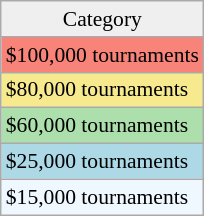<table class=wikitable style=font-size:90%;>
<tr align=center>
<td style="background:#efefef;">Category</td>
</tr>
<tr style="background:#f88379;">
<td>$100,000 tournaments</td>
</tr>
<tr style="background:#f7e98e;">
<td>$80,000 tournaments</td>
</tr>
<tr style="background:#addfad;">
<td>$60,000 tournaments</td>
</tr>
<tr style="background:lightblue;">
<td>$25,000 tournaments</td>
</tr>
<tr style="background:#f0f8ff;">
<td>$15,000 tournaments</td>
</tr>
</table>
